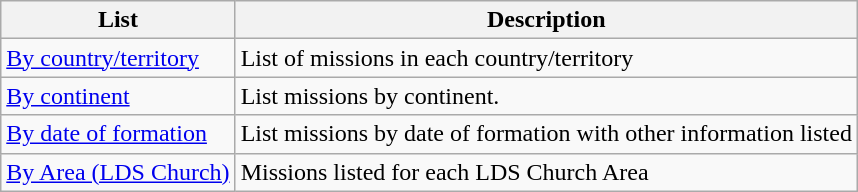<table class="wikitable">
<tr>
<th>List</th>
<th>Description</th>
</tr>
<tr>
<td><a href='#'>By country/territory</a></td>
<td>List of missions in each country/territory</td>
</tr>
<tr>
<td><a href='#'>By continent</a></td>
<td>List missions by continent.</td>
</tr>
<tr>
<td><a href='#'>By date of formation</a></td>
<td>List missions by date of formation with other information listed</td>
</tr>
<tr>
<td><a href='#'>By Area (LDS Church)</a></td>
<td>Missions listed for each LDS Church Area</td>
</tr>
</table>
